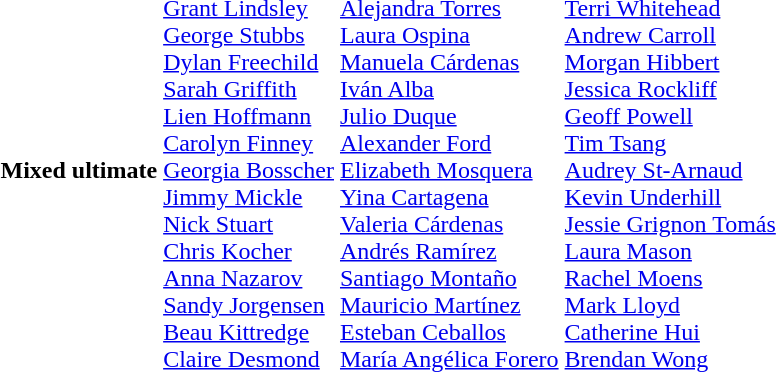<table>
<tr>
<th scope="row">Mixed ultimate</th>
<td><br><a href='#'>Grant Lindsley</a><br><a href='#'>George Stubbs</a><br><a href='#'>Dylan Freechild</a><br><a href='#'>Sarah Griffith</a><br><a href='#'>Lien Hoffmann</a><br><a href='#'>Carolyn Finney</a><br><a href='#'>Georgia Bosscher</a><br><a href='#'>Jimmy Mickle</a><br><a href='#'>Nick Stuart</a><br><a href='#'>Chris Kocher</a><br><a href='#'>Anna Nazarov</a><br><a href='#'>Sandy Jorgensen</a><br><a href='#'>Beau Kittredge</a><br><a href='#'>Claire Desmond</a></td>
<td><br><a href='#'>Alejandra Torres</a><br><a href='#'>Laura Ospina</a><br><a href='#'>Manuela Cárdenas</a><br><a href='#'>Iván Alba</a><br><a href='#'>Julio Duque</a><br><a href='#'>Alexander Ford</a><br><a href='#'>Elizabeth Mosquera</a><br><a href='#'>Yina Cartagena</a><br><a href='#'>Valeria Cárdenas</a><br><a href='#'>Andrés Ramírez</a><br><a href='#'>Santiago Montaño</a><br><a href='#'>Mauricio Martínez</a><br><a href='#'>Esteban Ceballos</a><br><a href='#'>María Angélica Forero</a></td>
<td><br><a href='#'>Terri Whitehead</a><br><a href='#'>Andrew Carroll</a><br><a href='#'>Morgan Hibbert</a><br><a href='#'>Jessica Rockliff</a><br><a href='#'>Geoff Powell</a><br><a href='#'>Tim Tsang</a><br><a href='#'>Audrey St-Arnaud</a><br><a href='#'>Kevin Underhill</a><br><a href='#'>Jessie Grignon Tomás</a><br><a href='#'>Laura Mason</a><br><a href='#'>Rachel Moens</a><br><a href='#'>Mark Lloyd</a><br><a href='#'>Catherine Hui</a><br><a href='#'>Brendan Wong</a></td>
</tr>
</table>
